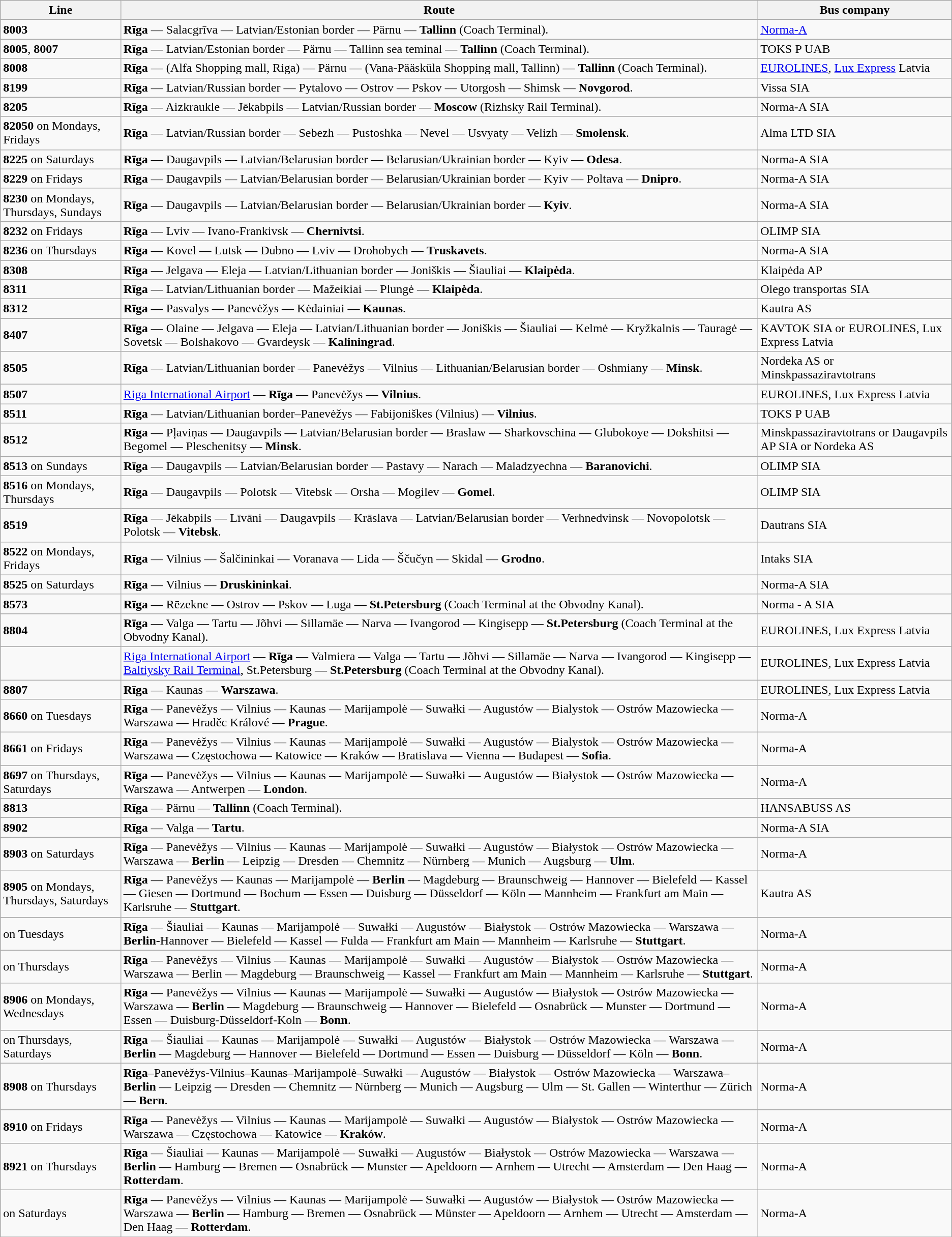<table class="wikitable">
<tr>
<th>Line</th>
<th>Route</th>
<th>Bus company</th>
</tr>
<tr>
<td><strong>8003</strong></td>
<td><strong>Rīga</strong> — Salacgrīva — Latvian/Estonian border — Pärnu — <strong>Tallinn</strong> (Coach Terminal).</td>
<td><a href='#'>Norma-A</a></td>
</tr>
<tr>
<td><strong>8005</strong>, <strong>8007</strong></td>
<td><strong>Rīga</strong> — Latvian/Estonian border — Pärnu — Tallinn sea teminal — <strong>Tallinn</strong> (Coach Terminal).</td>
<td>TOKS P UAB</td>
</tr>
<tr>
<td><strong>8008</strong></td>
<td><strong>Rīga</strong> — (Alfa Shopping mall, Riga) — Pärnu — (Vana-Pääsküla Shopping mall, Tallinn) — <strong>Tallinn</strong> (Coach Terminal).</td>
<td><a href='#'>EUROLINES</a>, <a href='#'>Lux Express</a> Latvia</td>
</tr>
<tr>
<td><strong>8199</strong></td>
<td><strong>Rīga</strong> — Latvian/Russian border — Pytalovo — Ostrov — Pskov — Utorgosh — Shimsk — <strong>Novgorod</strong>.</td>
<td>Vissa SIA</td>
</tr>
<tr>
<td><strong>8205</strong></td>
<td><strong>Rīga</strong> — Aizkraukle — Jēkabpils — Latvian/Russian border — <strong>Moscow</strong> (Rizhsky Rail Terminal).</td>
<td>Norma-A SIA</td>
</tr>
<tr>
<td><strong>82050</strong> on Mondays, Fridays</td>
<td><strong>Rīga</strong> — Latvian/Russian border — Sebezh — Pustoshka — Nevel — Usvyaty — Velizh — <strong>Smolensk</strong>.</td>
<td>Alma LTD SIA</td>
</tr>
<tr>
<td><strong>8225</strong> on Saturdays</td>
<td><strong>Rīga</strong> — Daugavpils — Latvian/Belarusian border — Belarusian/Ukrainian border — Kyiv — <strong>Odesa</strong>.</td>
<td>Norma-A SIA</td>
</tr>
<tr>
<td><strong>8229</strong> on Fridays</td>
<td><strong>Rīga</strong> — Daugavpils — Latvian/Belarusian border — Belarusian/Ukrainian border — Kyiv — Poltava — <strong>Dnipro</strong>.</td>
<td>Norma-A SIA</td>
</tr>
<tr>
<td><strong>8230</strong> on Mondays, Thursdays, Sundays</td>
<td><strong>Rīga</strong> — Daugavpils — Latvian/Belarusian border — Belarusian/Ukrainian border — <strong>Kyiv</strong>.</td>
<td>Norma-A SIA</td>
</tr>
<tr>
<td><strong>8232</strong> on Fridays</td>
<td><strong>Rīga</strong> — Lviv — Ivano-Frankivsk — <strong>Chernivtsi</strong>.</td>
<td>OLIMP SIA</td>
</tr>
<tr>
<td><strong>8236</strong> on Thursdays</td>
<td><strong>Rīga</strong> — Kovel — Lutsk — Dubno — Lviv — Drohobych — <strong>Truskavets</strong>.</td>
<td>Norma-A SIA</td>
</tr>
<tr>
<td><strong>8308</strong></td>
<td><strong>Rīga</strong> — Jelgava — Eleja — Latvian/Lithuanian border — Joniškis — Šiauliai — <strong>Klaipėda</strong>.</td>
<td>Klaipėda AP</td>
</tr>
<tr>
<td><strong>8311</strong></td>
<td><strong>Rīga</strong> — Latvian/Lithuanian border — Mažeikiai — Plungė — <strong>Klaipėda</strong>.</td>
<td>Olego transportas SIA</td>
</tr>
<tr>
<td><strong>8312</strong></td>
<td><strong>Rīga</strong> — Pasvalys — Panevėžys — Kėdainiai — <strong>Kaunas</strong>.</td>
<td>Kautra AS</td>
</tr>
<tr>
<td><strong>8407</strong></td>
<td><strong>Rīga</strong> — Olaine — Jelgava — Eleja — Latvian/Lithuanian border — Joniškis — Šiauliai — Kelmė — Kryžkalnis — Tauragė — Sovetsk — Bolshakovo — Gvardeysk — <strong>Kaliningrad</strong>.</td>
<td>KAVTOK SIA or EUROLINES, Lux Express Latvia</td>
</tr>
<tr>
<td><strong>8505</strong></td>
<td><strong>Rīga</strong> — Latvian/Lithuanian border — Panevėžys — Vilnius — Lithuanian/Belarusian border — Oshmiany — <strong>Minsk</strong>.</td>
<td>Nordeka AS or Minskpassaziravtotrans</td>
</tr>
<tr>
<td><strong>8507</strong></td>
<td><a href='#'>Riga International Airport</a> — <strong>Rīga</strong> — Panevėžys — <strong>Vilnius</strong>.</td>
<td>EUROLINES, Lux Express Latvia</td>
</tr>
<tr>
<td><strong>8511</strong></td>
<td><strong>Rīga</strong> — Latvian/Lithuanian border–Panevėžys — Fabijoniškes (Vilnius) — <strong>Vilnius</strong>.</td>
<td>TOKS P UAB</td>
</tr>
<tr>
<td><strong>8512</strong></td>
<td><strong>Rīga</strong> — Pļaviņas — Daugavpils — Latvian/Belarusian border — Braslaw — Sharkovschina — Glubokoye — Dokshitsi — Begomel — Pleschenitsy — <strong>Minsk</strong>.</td>
<td>Minskpassaziravtotrans or Daugavpils AP SIA or Nordeka AS</td>
</tr>
<tr>
<td><strong>8513</strong> on Sundays</td>
<td><strong>Rīga</strong> — Daugavpils — Latvian/Belarusian border — Pastavy — Narach — Maladzyechna — <strong>Baranovichi</strong>.</td>
<td>OLIMP SIA</td>
</tr>
<tr>
<td><strong>8516</strong> on Mondays, Thursdays</td>
<td><strong>Rīga</strong> — Daugavpils — Polotsk — Vitebsk — Orsha — Mogilev — <strong>Gomel</strong>.</td>
<td>OLIMP SIA</td>
</tr>
<tr>
<td><strong>8519</strong></td>
<td><strong>Rīga</strong> — Jēkabpils — Līvāni — Daugavpils — Krāslava — Latvian/Belarusian border — Verhnedvinsk — Novopolotsk — Polotsk — <strong>Vitebsk</strong>.</td>
<td>Dautrans SIA</td>
</tr>
<tr>
<td><strong>8522</strong> on Mondays, Fridays</td>
<td><strong>Rīga</strong> — Vilnius — Šalčininkai — Voranava — Lida — Ščučyn — Skidal — <strong>Grodno</strong>.</td>
<td>Intaks SIA</td>
</tr>
<tr>
<td><strong>8525</strong> on Saturdays</td>
<td><strong>Rīga</strong> — Vilnius — <strong>Druskininkai</strong>.</td>
<td>Norma-A SIA</td>
</tr>
<tr>
<td><strong>8573</strong></td>
<td><strong>Rīga</strong> — Rēzekne — Ostrov — Pskov — Luga — <strong>St.Petersburg</strong> (Coach Terminal at the Obvodny Kanal).</td>
<td>Norma - A SIA</td>
</tr>
<tr>
<td><strong>8804</strong></td>
<td><strong>Rīga</strong> — Valga — Tartu — Jõhvi — Sillamäe — Narva — Ivangorod — Kingisepp — <strong>St.Petersburg</strong> (Coach Terminal at the Obvodny Kanal).</td>
<td>EUROLINES, Lux Express Latvia</td>
</tr>
<tr>
<td></td>
<td><a href='#'>Riga International Airport</a> — <strong>Rīga</strong> — Valmiera — Valga — Tartu — Jõhvi — Sillamäe — Narva — Ivangorod — Kingisepp — <a href='#'>Baltiysky Rail Terminal</a>, St.Petersburg — <strong>St.Petersburg</strong> (Coach Terminal at the Obvodny Kanal).</td>
<td>EUROLINES, Lux Express Latvia</td>
</tr>
<tr>
<td><strong>8807</strong></td>
<td><strong>Rīga</strong> — Kaunas — <strong>Warszawa</strong>.</td>
<td>EUROLINES, Lux Express Latvia</td>
</tr>
<tr>
<td><strong>8660</strong> on Tuesdays</td>
<td><strong>Rīga</strong> — Panevėžys — Vilnius — Kaunas — Marijampolė — Suwałki — Augustów — Bialystok — Ostrów Mazowiecka — Warszawa — Hraděc Králové — <strong>Prague</strong>.</td>
<td>Norma-A</td>
</tr>
<tr>
<td><strong>8661</strong> on Fridays</td>
<td><strong>Rīga</strong> — Panevėžys — Vilnius — Kaunas — Marijampolė — Suwałki — Augustów — Bialystok — Ostrów Mazowiecka — Warszawa — Częstochowa — Katowice — Kraków — Bratislava — Vienna — Budapest — <strong>Sofia</strong>.</td>
<td>Norma-A</td>
</tr>
<tr>
<td><strong>8697</strong> on Thursdays, Saturdays</td>
<td><strong>Rīga</strong> — Panevėžys — Vilnius — Kaunas — Marijampolė — Suwałki — Augustów — Białystok — Ostrów Mazowiecka — Warszawa — Antwerpen — <strong>London</strong>.</td>
<td>Norma-A</td>
</tr>
<tr>
<td><strong>8813</strong></td>
<td><strong>Rīga</strong> — Pärnu — <strong>Tallinn</strong> (Coach Terminal).</td>
<td>HANSABUSS AS</td>
</tr>
<tr>
<td><strong>8902</strong></td>
<td><strong>Rīga</strong> — Valga — <strong>Tartu</strong>.</td>
<td>Norma-A SIA</td>
</tr>
<tr>
<td><strong>8903</strong> on Saturdays</td>
<td><strong>Rīga</strong> — Panevėžys — Vilnius — Kaunas — Marijampolė — Suwałki — Augustów — Białystok — Ostrów Mazowiecka — Warszawa — <strong>Berlin</strong> — Leipzig — Dresden — Chemnitz — Nürnberg — Munich — Augsburg — <strong>Ulm</strong>.</td>
<td>Norma-A</td>
</tr>
<tr>
<td><strong>8905</strong> on Mondays, Thursdays, Saturdays</td>
<td><strong>Rīga</strong> — Panevėžys — Kaunas — Marijampolė — <strong>Berlin</strong> — Magdeburg — Braunschweig — Hannover — Bielefeld — Kassel — Giesen — Dortmund — Bochum — Essen — Duisburg — Düsseldorf — Köln — Mannheim — Frankfurt am Main — Karlsruhe — <strong>Stuttgart</strong>.</td>
<td>Kautra AS</td>
</tr>
<tr>
<td>on Tuesdays</td>
<td><strong>Rīga</strong> — Šiauliai — Kaunas — Marijampolė — Suwałki — Augustów — Białystok — Ostrów Mazowiecka — Warszawa — <strong>Berlin</strong>-Hannover — Bielefeld — Kassel — Fulda — Frankfurt am Main — Mannheim — Karlsruhe — <strong>Stuttgart</strong>.</td>
<td>Norma-A</td>
</tr>
<tr>
<td>on Thursdays</td>
<td><strong>Rīga</strong> — Panevėžys — Vilnius — Kaunas — Marijampolė — Suwałki — Augustów — Białystok — Ostrów Mazowiecka — Warszawa — Berlin — Magdeburg — Braunschweig — Kassel — Frankfurt am Main — Mannheim — Karlsruhe — <strong>Stuttgart</strong>.</td>
<td>Norma-A</td>
</tr>
<tr>
<td><strong>8906</strong> on Mondays, Wednesdays</td>
<td><strong>Rīga</strong> — Panevėžys — Vilnius — Kaunas — Marijampolė — Suwałki — Augustów — Białystok — Ostrów Mazowiecka — Warszawa — <strong>Berlin</strong> — Magdeburg — Braunschweig — Hannover — Bielefeld — Osnabrück — Munster — Dortmund — Essen — Duisburg-Düsseldorf-Koln — <strong>Bonn</strong>.</td>
<td>Norma-A</td>
</tr>
<tr>
<td>on Thursdays, Saturdays</td>
<td><strong>Rīga</strong> — Šiauliai — Kaunas — Marijampolė — Suwałki — Augustów — Białystok — Ostrów Mazowiecka — Warszawa — <strong>Berlin</strong> — Magdeburg — Hannover — Bielefeld — Dortmund — Essen — Duisburg — Düsseldorf — Köln — <strong>Bonn</strong>.</td>
<td>Norma-A</td>
</tr>
<tr>
<td><strong>8908</strong> on Thursdays</td>
<td><strong>Rīga</strong>–Panevėžys-Vilnius–Kaunas–Marijampolė–Suwałki — Augustów — Białystok — Ostrów Mazowiecka — Warszawa–<strong>Berlin</strong> — Leipzig — Dresden — Chemnitz — Nürnberg — Munich — Augsburg — Ulm — St. Gallen — Winterthur — Zürich — <strong>Bern</strong>.</td>
<td>Norma-A</td>
</tr>
<tr>
<td><strong>8910</strong> on Fridays</td>
<td><strong>Rīga</strong> — Panevėžys — Vilnius — Kaunas — Marijampolė — Suwałki — Augustów — Białystok — Ostrów Mazowiecka — Warszawa — Częstochowa — Katowice — <strong>Kraków</strong>.</td>
<td>Norma-A</td>
</tr>
<tr>
<td><strong>8921</strong> on Thursdays</td>
<td><strong>Rīga</strong> — Šiauliai — Kaunas — Marijampolė — Suwałki — Augustów — Białystok — Ostrów Mazowiecka — Warszawa — <strong>Berlin</strong> — Hamburg — Bremen — Osnabrück — Munster — Apeldoorn — Arnhem — Utrecht — Amsterdam — Den Haag — <strong>Rotterdam</strong>.</td>
<td>Norma-A</td>
</tr>
<tr>
<td>on Saturdays</td>
<td><strong>Rīga</strong> — Panevėžys — Vilnius — Kaunas — Marijampolė — Suwałki — Augustów — Białystok — Ostrów Mazowiecka — Warszawa — <strong>Berlin</strong> — Hamburg — Bremen — Osnabrück — Münster — Apeldoorn — Arnhem — Utrecht — Amsterdam — Den Haag — <strong>Rotterdam</strong>.</td>
<td>Norma-A</td>
</tr>
<tr>
</tr>
</table>
